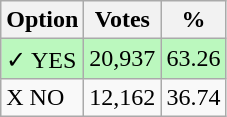<table class="wikitable">
<tr>
<th>Option</th>
<th>Votes</th>
<th>%</th>
</tr>
<tr>
<td style=background:#bbf8be>✓ YES</td>
<td style=background:#bbf8be>20,937</td>
<td style=background:#bbf8be>63.26</td>
</tr>
<tr>
<td>X NO</td>
<td>12,162</td>
<td>36.74</td>
</tr>
</table>
